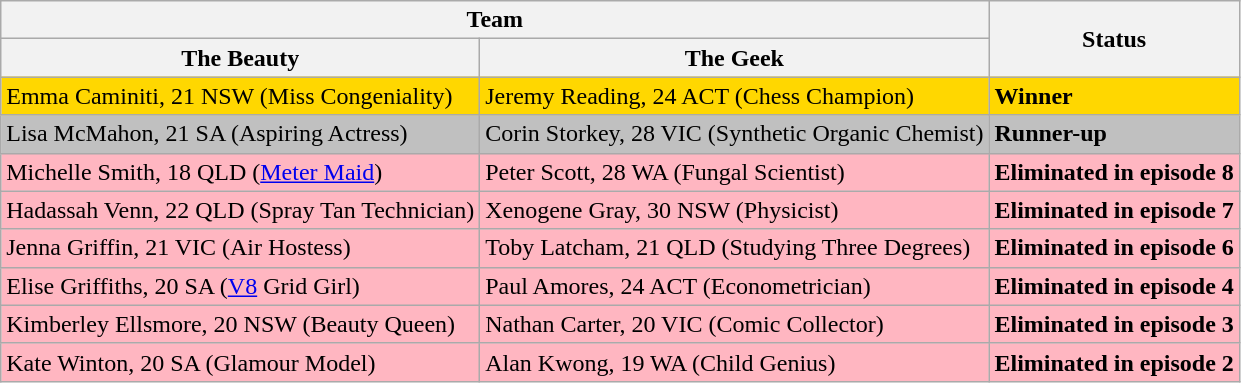<table class="wikitable">
<tr>
<th colspan="2">Team</th>
<th rowspan="2">Status</th>
</tr>
<tr>
<th>The Beauty</th>
<th>The Geek</th>
</tr>
<tr style="background:gold;">
<td>Emma Caminiti, 21 NSW (Miss Congeniality)</td>
<td>Jeremy Reading, 24 ACT (Chess Champion)</td>
<td><strong>Winner</strong></td>
</tr>
<tr style="background:silver;">
<td>Lisa McMahon, 21 SA (Aspiring Actress)<br></td>
<td>Corin Storkey, 28 VIC (Synthetic Organic Chemist)<br></td>
<td><strong>Runner-up</strong></td>
</tr>
<tr style="background:lightpink;">
<td>Michelle Smith, 18 QLD (<a href='#'>Meter Maid</a>)</td>
<td>Peter Scott, 28 WA (Fungal Scientist)<br></td>
<td><strong>Eliminated in episode 8</strong></td>
</tr>
<tr style="background:lightpink;">
<td>Hadassah Venn, 22 QLD (Spray Tan Technician)</td>
<td>Xenogene Gray, 30 NSW (Physicist)</td>
<td><strong>Eliminated in episode 7</strong></td>
</tr>
<tr style="background:lightpink;">
<td>Jenna Griffin, 21 VIC (Air Hostess)<br></td>
<td>Toby Latcham, 21 QLD (Studying Three Degrees)<br></td>
<td><strong>Eliminated in episode 6</strong></td>
</tr>
<tr style="background:lightpink;">
<td>Elise Griffiths, 20 SA (<a href='#'>V8</a> Grid Girl)<br></td>
<td>Paul Amores, 24 ACT (Econometrician)</td>
<td><strong>Eliminated in episode 4</strong></td>
</tr>
<tr style="background:lightpink;">
<td>Kimberley Ellsmore, 20 NSW (Beauty Queen)<br></td>
<td>Nathan Carter, 20 VIC (Comic Collector)<br></td>
<td><strong>Eliminated in episode 3</strong></td>
</tr>
<tr style="background:lightpink;">
<td>Kate Winton, 20 SA (Glamour Model)<br></td>
<td>Alan Kwong, 19 WA (Child Genius)<br></td>
<td><strong>Eliminated in episode 2</strong></td>
</tr>
</table>
